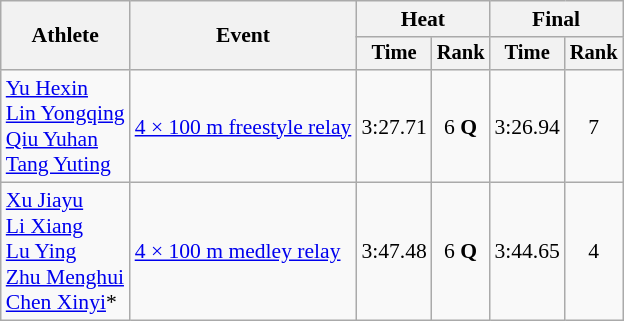<table class=wikitable style="font-size:90%">
<tr>
<th rowspan="2">Athlete</th>
<th rowspan="2">Event</th>
<th colspan="2">Heat</th>
<th colspan="2">Final</th>
</tr>
<tr style="font-size:95%">
<th>Time</th>
<th>Rank</th>
<th>Time</th>
<th>Rank</th>
</tr>
<tr align=center>
<td align=left><a href='#'>Yu Hexin</a><br><a href='#'>Lin Yongqing</a><br><a href='#'>Qiu Yuhan</a><br><a href='#'>Tang Yuting</a></td>
<td align=left><a href='#'>4 × 100 m freestyle relay</a></td>
<td>3:27.71</td>
<td>6 <strong>Q</strong></td>
<td>3:26.94</td>
<td>7</td>
</tr>
<tr align=center>
<td align=left><a href='#'>Xu Jiayu</a><br><a href='#'>Li Xiang</a><br><a href='#'>Lu Ying</a><br><a href='#'>Zhu Menghui</a><br><a href='#'>Chen Xinyi</a>*</td>
<td align=left><a href='#'>4 × 100 m medley relay</a></td>
<td>3:47.48</td>
<td>6 <strong>Q</strong></td>
<td>3:44.65</td>
<td>4</td>
</tr>
</table>
